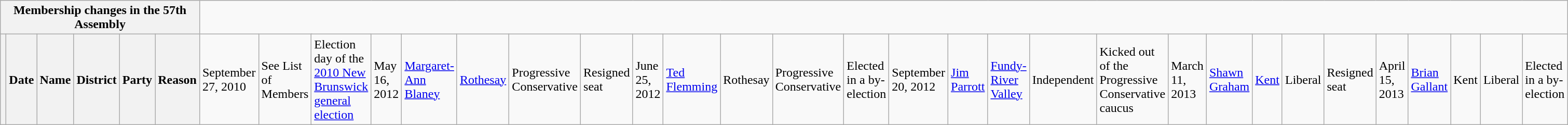<table class="wikitable">
<tr>
<th colspan=6>Membership changes in the 57th Assembly</th>
</tr>
<tr>
<th></th>
<th>Date</th>
<th>Name</th>
<th>District</th>
<th>Party</th>
<th>Reason<br></th>
<td>September 27, 2010</td>
<td colspan=3>See List of Members</td>
<td>Election day of the <a href='#'>2010 New Brunswick general election</a><br></td>
<td>May 16, 2012</td>
<td><a href='#'>Margaret-Ann Blaney</a></td>
<td><a href='#'>Rothesay</a></td>
<td>Progressive Conservative</td>
<td>Resigned seat<br></td>
<td>June 25, 2012</td>
<td><a href='#'>Ted Flemming</a></td>
<td>Rothesay</td>
<td>Progressive Conservative</td>
<td>Elected in a by-election<br></td>
<td>September 20, 2012</td>
<td><a href='#'>Jim Parrott</a></td>
<td><a href='#'>Fundy-River Valley</a></td>
<td>Independent</td>
<td>Kicked out of the Progressive Conservative caucus<br></td>
<td>March 11, 2013</td>
<td><a href='#'>Shawn Graham</a></td>
<td><a href='#'>Kent</a></td>
<td>Liberal</td>
<td>Resigned seat<br></td>
<td>April 15, 2013</td>
<td><a href='#'>Brian Gallant</a></td>
<td>Kent</td>
<td>Liberal</td>
<td>Elected in a by-election</td>
</tr>
</table>
